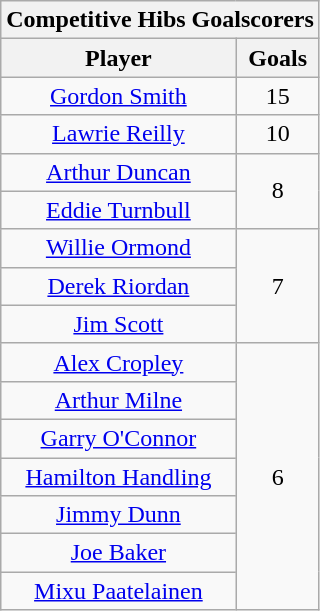<table class="wikitable" style="text-align:center;">
<tr>
<th colspan=2>Competitive Hibs Goalscorers</th>
</tr>
<tr>
<th>Player</th>
<th>Goals</th>
</tr>
<tr>
<td><a href='#'>Gordon Smith</a></td>
<td>15</td>
</tr>
<tr>
<td><a href='#'>Lawrie Reilly</a></td>
<td>10</td>
</tr>
<tr>
<td><a href='#'>Arthur Duncan</a></td>
<td rowspan=2>8</td>
</tr>
<tr>
<td><a href='#'>Eddie Turnbull</a></td>
</tr>
<tr>
<td><a href='#'>Willie Ormond</a></td>
<td rowspan=3>7</td>
</tr>
<tr>
<td><a href='#'>Derek Riordan</a></td>
</tr>
<tr>
<td><a href='#'>Jim Scott</a></td>
</tr>
<tr>
<td><a href='#'>Alex Cropley</a></td>
<td rowspan=7>6</td>
</tr>
<tr>
<td><a href='#'>Arthur Milne</a></td>
</tr>
<tr>
<td><a href='#'>Garry O'Connor</a></td>
</tr>
<tr>
<td><a href='#'>Hamilton Handling</a></td>
</tr>
<tr>
<td><a href='#'>Jimmy Dunn</a></td>
</tr>
<tr>
<td><a href='#'>Joe Baker</a></td>
</tr>
<tr>
<td><a href='#'>Mixu Paatelainen</a></td>
</tr>
</table>
